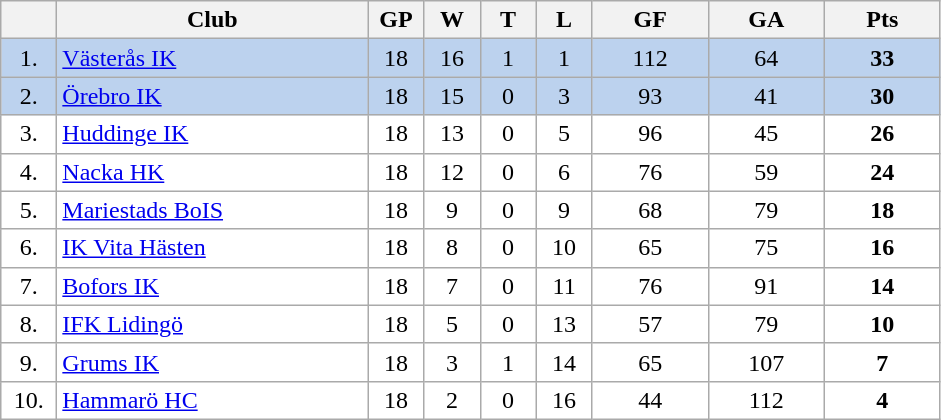<table class="wikitable">
<tr>
<th width="30"></th>
<th width="200">Club</th>
<th width="30">GP</th>
<th width="30">W</th>
<th width="30">T</th>
<th width="30">L</th>
<th width="70">GF</th>
<th width="70">GA</th>
<th width="70">Pts</th>
</tr>
<tr bgcolor="#BCD2EE" align="center">
<td>1.</td>
<td align="left"><a href='#'>Västerås IK</a></td>
<td>18</td>
<td>16</td>
<td>1</td>
<td>1</td>
<td>112</td>
<td>64</td>
<td><strong>33</strong></td>
</tr>
<tr bgcolor="#BCD2EE" align="center">
<td>2.</td>
<td align="left"><a href='#'>Örebro IK</a></td>
<td>18</td>
<td>15</td>
<td>0</td>
<td>3</td>
<td>93</td>
<td>41</td>
<td><strong>30</strong></td>
</tr>
<tr bgcolor="#FFFFFF" align="center">
<td>3.</td>
<td align="left"><a href='#'>Huddinge IK</a></td>
<td>18</td>
<td>13</td>
<td>0</td>
<td>5</td>
<td>96</td>
<td>45</td>
<td><strong>26</strong></td>
</tr>
<tr bgcolor="#FFFFFF" align="center">
<td>4.</td>
<td align="left"><a href='#'>Nacka HK</a></td>
<td>18</td>
<td>12</td>
<td>0</td>
<td>6</td>
<td>76</td>
<td>59</td>
<td><strong>24</strong></td>
</tr>
<tr bgcolor="#FFFFFF" align="center">
<td>5.</td>
<td align="left"><a href='#'>Mariestads BoIS</a></td>
<td>18</td>
<td>9</td>
<td>0</td>
<td>9</td>
<td>68</td>
<td>79</td>
<td><strong>18</strong></td>
</tr>
<tr bgcolor="#FFFFFF" align="center">
<td>6.</td>
<td align="left"><a href='#'>IK Vita Hästen</a></td>
<td>18</td>
<td>8</td>
<td>0</td>
<td>10</td>
<td>65</td>
<td>75</td>
<td><strong>16</strong></td>
</tr>
<tr bgcolor="#FFFFFF" align="center">
<td>7.</td>
<td align="left"><a href='#'>Bofors IK</a></td>
<td>18</td>
<td>7</td>
<td>0</td>
<td>11</td>
<td>76</td>
<td>91</td>
<td><strong>14</strong></td>
</tr>
<tr bgcolor="#FFFFFF" align="center">
<td>8.</td>
<td align="left"><a href='#'>IFK Lidingö</a></td>
<td>18</td>
<td>5</td>
<td>0</td>
<td>13</td>
<td>57</td>
<td>79</td>
<td><strong>10</strong></td>
</tr>
<tr bgcolor="#FFFFFF" align="center">
<td>9.</td>
<td align="left"><a href='#'>Grums IK</a></td>
<td>18</td>
<td>3</td>
<td>1</td>
<td>14</td>
<td>65</td>
<td>107</td>
<td><strong>7</strong></td>
</tr>
<tr bgcolor="#FFFFFF" align="center">
<td>10.</td>
<td align="left"><a href='#'>Hammarö HC</a></td>
<td>18</td>
<td>2</td>
<td>0</td>
<td>16</td>
<td>44</td>
<td>112</td>
<td><strong>4</strong></td>
</tr>
</table>
